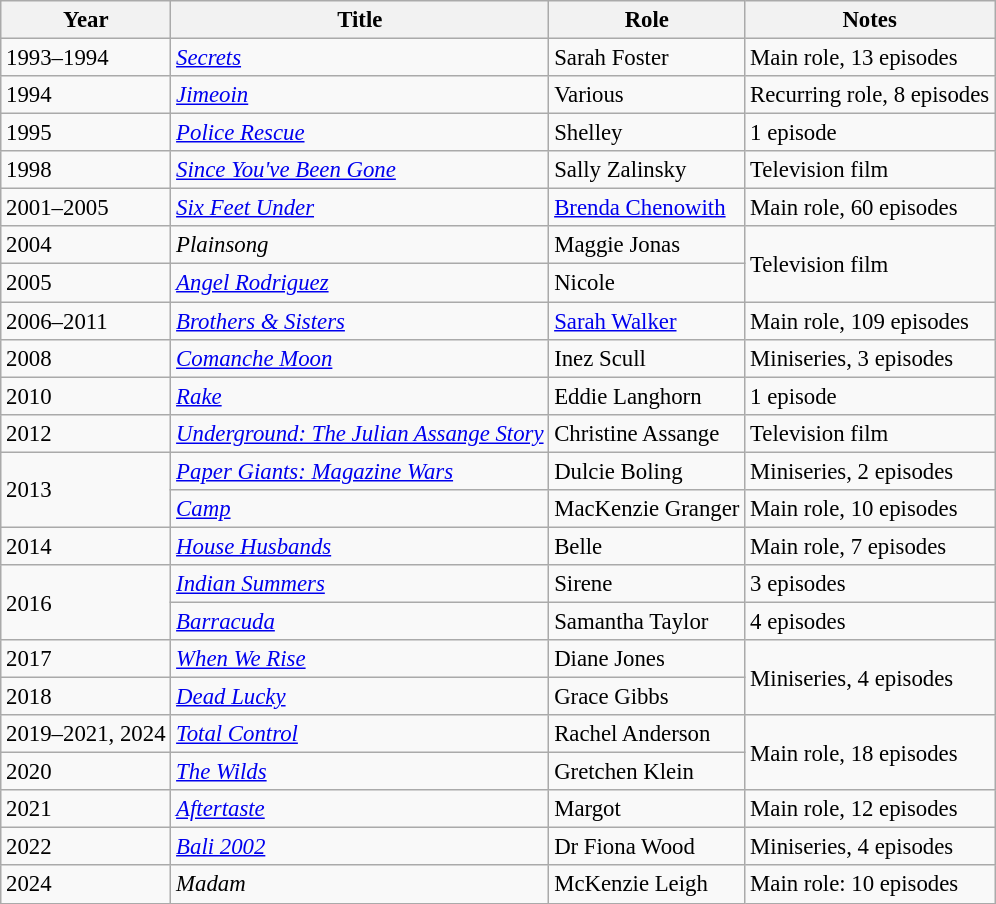<table class="wikitable sortable" style="text-align:left; font-size:95%;">
<tr>
<th>Year</th>
<th>Title</th>
<th>Role</th>
<th class="unsortable">Notes</th>
</tr>
<tr>
<td>1993–1994</td>
<td><em><a href='#'>Secrets</a></em></td>
<td>Sarah Foster</td>
<td>Main role, 13 episodes</td>
</tr>
<tr>
<td>1994</td>
<td><em><a href='#'>Jimeoin</a></em></td>
<td>Various</td>
<td>Recurring role, 8 episodes</td>
</tr>
<tr>
<td>1995</td>
<td><em><a href='#'>Police Rescue</a></em></td>
<td>Shelley</td>
<td>1 episode</td>
</tr>
<tr>
<td>1998</td>
<td><em><a href='#'>Since You've Been Gone</a></em></td>
<td>Sally Zalinsky</td>
<td>Television film</td>
</tr>
<tr>
<td>2001–2005</td>
<td><em><a href='#'>Six Feet Under</a></em></td>
<td><a href='#'>Brenda Chenowith</a></td>
<td>Main role, 60 episodes</td>
</tr>
<tr>
<td>2004</td>
<td><em>Plainsong</em></td>
<td>Maggie Jonas</td>
<td rowspan="2">Television film</td>
</tr>
<tr>
<td>2005</td>
<td><em><a href='#'>Angel Rodriguez</a></em></td>
<td>Nicole</td>
</tr>
<tr>
<td>2006–2011</td>
<td><em><a href='#'>Brothers & Sisters</a></em></td>
<td><a href='#'>Sarah Walker</a></td>
<td>Main role, 109 episodes</td>
</tr>
<tr>
<td>2008</td>
<td><em><a href='#'>Comanche Moon</a></em></td>
<td>Inez Scull</td>
<td>Miniseries, 3 episodes</td>
</tr>
<tr>
<td>2010</td>
<td><em><a href='#'>Rake</a></em></td>
<td>Eddie Langhorn</td>
<td>1 episode</td>
</tr>
<tr>
<td>2012</td>
<td><em><a href='#'>Underground: The Julian Assange Story</a></em></td>
<td>Christine Assange</td>
<td>Television film</td>
</tr>
<tr>
<td rowspan="2">2013</td>
<td><em><a href='#'>Paper Giants: Magazine Wars</a></em></td>
<td>Dulcie Boling</td>
<td>Miniseries, 2 episodes</td>
</tr>
<tr>
<td><em><a href='#'>Camp</a></em></td>
<td>MacKenzie Granger</td>
<td>Main role, 10 episodes</td>
</tr>
<tr>
<td>2014</td>
<td><em><a href='#'>House Husbands</a></em></td>
<td>Belle</td>
<td>Main role, 7 episodes</td>
</tr>
<tr>
<td rowspan="2">2016</td>
<td><em><a href='#'>Indian Summers</a></em></td>
<td>Sirene</td>
<td>3 episodes</td>
</tr>
<tr>
<td><em><a href='#'>Barracuda</a></em></td>
<td>Samantha Taylor</td>
<td>4 episodes</td>
</tr>
<tr>
<td>2017</td>
<td><em><a href='#'>When We Rise</a></em></td>
<td>Diane Jones</td>
<td rowspan="2">Miniseries, 4 episodes</td>
</tr>
<tr>
<td>2018</td>
<td><em><a href='#'>Dead Lucky</a></em></td>
<td>Grace Gibbs</td>
</tr>
<tr>
<td>2019–2021, 2024</td>
<td><em><a href='#'>Total Control</a></em></td>
<td>Rachel Anderson</td>
<td rowspan="2">Main role, 18 episodes</td>
</tr>
<tr>
<td>2020</td>
<td><em><a href='#'>The Wilds</a></em></td>
<td>Gretchen Klein</td>
</tr>
<tr>
<td>2021</td>
<td><em><a href='#'>Aftertaste</a></em></td>
<td>Margot</td>
<td>Main role, 12 episodes</td>
</tr>
<tr>
<td>2022</td>
<td><em><a href='#'>Bali 2002</a></em></td>
<td>Dr Fiona Wood</td>
<td>Miniseries, 4 episodes</td>
</tr>
<tr>
<td>2024</td>
<td><em>Madam</em></td>
<td>McKenzie Leigh</td>
<td>Main role: 10 episodes</td>
</tr>
</table>
